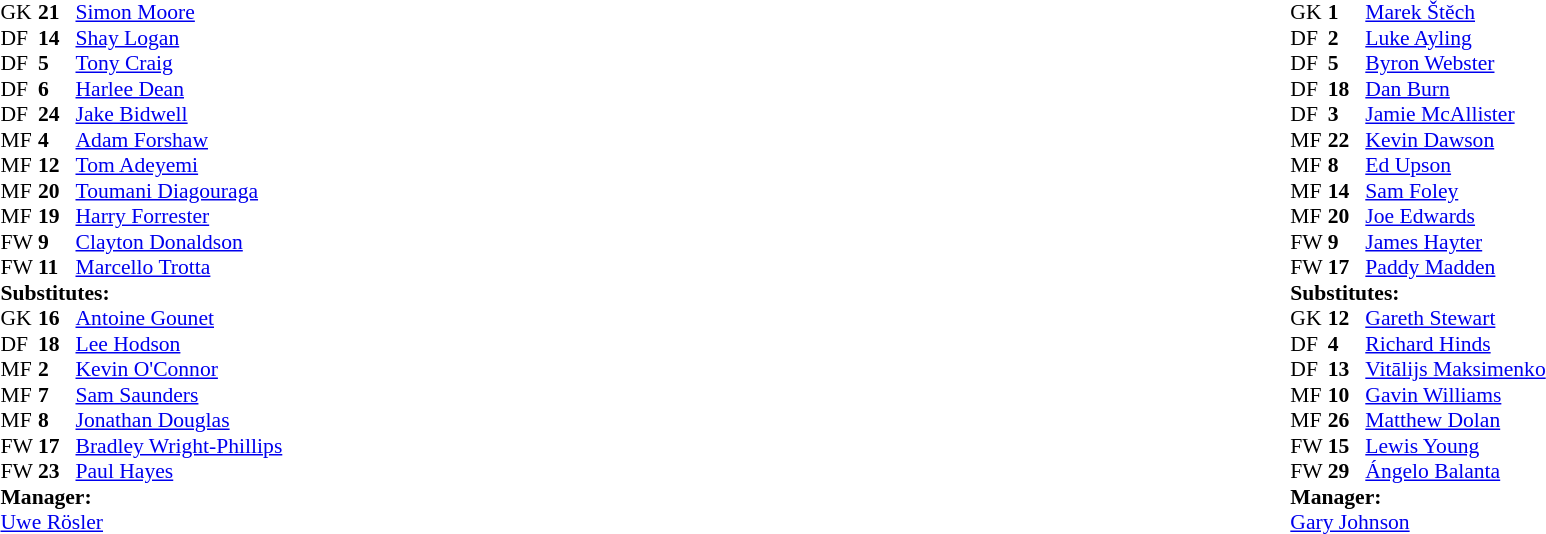<table style="width:100%;">
<tr>
<td style="vertical-align:top; width:40%;"><br><table style="font-size: 90%" cellspacing="0" cellpadding="0">
<tr>
<td colspan="4"></td>
</tr>
<tr>
<th width=25></th>
<th width=25></th>
</tr>
<tr>
<td>GK</td>
<td><strong>21</strong></td>
<td><a href='#'>Simon Moore</a></td>
</tr>
<tr>
<td>DF</td>
<td><strong>14</strong></td>
<td><a href='#'>Shay Logan</a></td>
</tr>
<tr>
<td>DF</td>
<td><strong>5</strong></td>
<td><a href='#'>Tony Craig</a></td>
</tr>
<tr>
<td>DF</td>
<td><strong>6</strong></td>
<td><a href='#'>Harlee Dean</a></td>
</tr>
<tr>
<td>DF</td>
<td><strong>24</strong></td>
<td><a href='#'>Jake Bidwell</a></td>
</tr>
<tr>
<td>MF</td>
<td><strong>4</strong></td>
<td><a href='#'>Adam Forshaw</a></td>
</tr>
<tr>
<td>MF</td>
<td><strong>12</strong></td>
<td><a href='#'>Tom Adeyemi</a></td>
</tr>
<tr>
<td>MF</td>
<td><strong>20</strong></td>
<td><a href='#'>Toumani Diagouraga</a></td>
<td></td>
<td></td>
</tr>
<tr>
<td>MF</td>
<td><strong>19</strong></td>
<td><a href='#'>Harry Forrester</a></td>
<td></td>
<td></td>
</tr>
<tr>
<td>FW</td>
<td><strong>9</strong></td>
<td><a href='#'>Clayton Donaldson</a></td>
</tr>
<tr>
<td>FW</td>
<td><strong>11</strong></td>
<td><a href='#'>Marcello Trotta</a></td>
<td></td>
<td></td>
</tr>
<tr>
<td colspan=4><strong>Substitutes:</strong></td>
</tr>
<tr>
<td>GK</td>
<td><strong>16</strong></td>
<td><a href='#'>Antoine Gounet</a></td>
</tr>
<tr>
<td>DF</td>
<td><strong>18</strong></td>
<td><a href='#'>Lee Hodson</a></td>
</tr>
<tr>
<td>MF</td>
<td><strong>2</strong></td>
<td><a href='#'>Kevin O'Connor</a></td>
</tr>
<tr>
<td>MF</td>
<td><strong>7</strong></td>
<td><a href='#'>Sam Saunders</a></td>
<td></td>
<td></td>
</tr>
<tr>
<td>MF</td>
<td><strong>8</strong></td>
<td><a href='#'>Jonathan Douglas</a></td>
</tr>
<tr>
<td>FW</td>
<td><strong>17</strong></td>
<td><a href='#'>Bradley Wright-Phillips</a></td>
<td></td>
<td></td>
</tr>
<tr>
<td>FW</td>
<td><strong>23</strong></td>
<td><a href='#'>Paul Hayes</a></td>
<td></td>
<td></td>
</tr>
<tr>
<td colspan=4><strong>Manager:</strong></td>
</tr>
<tr>
<td colspan="4"><a href='#'>Uwe Rösler</a></td>
</tr>
</table>
</td>
<td valign="top"></td>
<td style="vertical-align:top; width:50%;"><br><table cellspacing="0" cellpadding="0" style="font-size:90%; margin:auto;">
<tr>
<td colspan="4"></td>
</tr>
<tr>
<th width=25></th>
<th width=25></th>
</tr>
<tr>
<td>GK</td>
<td><strong>1</strong></td>
<td><a href='#'>Marek Štěch</a></td>
</tr>
<tr>
<td>DF</td>
<td><strong>2</strong></td>
<td><a href='#'>Luke Ayling</a></td>
</tr>
<tr>
<td>DF</td>
<td><strong>5</strong></td>
<td><a href='#'>Byron Webster</a></td>
</tr>
<tr>
<td>DF</td>
<td><strong>18</strong></td>
<td><a href='#'>Dan Burn</a></td>
</tr>
<tr>
<td>DF</td>
<td><strong>3</strong></td>
<td><a href='#'>Jamie McAllister</a></td>
<td></td>
<td></td>
</tr>
<tr>
<td>MF</td>
<td><strong>22</strong></td>
<td><a href='#'>Kevin Dawson</a></td>
<td></td>
</tr>
<tr>
<td>MF</td>
<td><strong>8</strong></td>
<td><a href='#'>Ed Upson</a></td>
<td></td>
</tr>
<tr>
<td>MF</td>
<td><strong>14</strong></td>
<td><a href='#'>Sam Foley</a></td>
</tr>
<tr>
<td>MF</td>
<td><strong>20</strong></td>
<td><a href='#'>Joe Edwards</a></td>
</tr>
<tr>
<td>FW</td>
<td><strong>9</strong></td>
<td><a href='#'>James Hayter</a></td>
<td></td>
<td></td>
</tr>
<tr>
<td>FW</td>
<td><strong>17</strong></td>
<td><a href='#'>Paddy Madden</a></td>
</tr>
<tr>
<td colspan=4><strong>Substitutes:</strong></td>
</tr>
<tr>
<td>GK</td>
<td><strong>12</strong></td>
<td><a href='#'>Gareth Stewart</a></td>
</tr>
<tr>
<td>DF</td>
<td><strong>4</strong></td>
<td><a href='#'>Richard Hinds</a></td>
</tr>
<tr>
<td>DF</td>
<td><strong>13</strong></td>
<td><a href='#'>Vitālijs Maksimenko</a></td>
<td></td>
<td></td>
</tr>
<tr>
<td>MF</td>
<td><strong>10</strong></td>
<td><a href='#'>Gavin Williams</a></td>
<td></td>
</tr>
<tr>
<td>MF</td>
<td><strong>26</strong></td>
<td><a href='#'>Matthew Dolan</a></td>
<td></td>
<td></td>
</tr>
<tr>
<td>FW</td>
<td><strong>15</strong></td>
<td><a href='#'>Lewis Young</a></td>
</tr>
<tr>
<td>FW</td>
<td><strong>29</strong></td>
<td><a href='#'>Ángelo Balanta</a></td>
</tr>
<tr>
<td colspan=4><strong>Manager:</strong></td>
</tr>
<tr>
<td colspan="4"><a href='#'>Gary Johnson</a></td>
</tr>
</table>
</td>
</tr>
</table>
